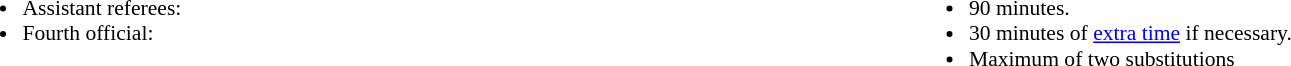<table style="width:100%; font-size:90%">
<tr>
<td style="width:50%; vertical-align:top"><br><ul><li>Assistant referees:</li><li>Fourth official:</li></ul></td>
<td style="width:50%; vertical-align:top"><br><ul><li>90 minutes.</li><li>30 minutes of <a href='#'>extra time</a> if necessary.</li><li>Maximum of two substitutions</li></ul></td>
</tr>
</table>
